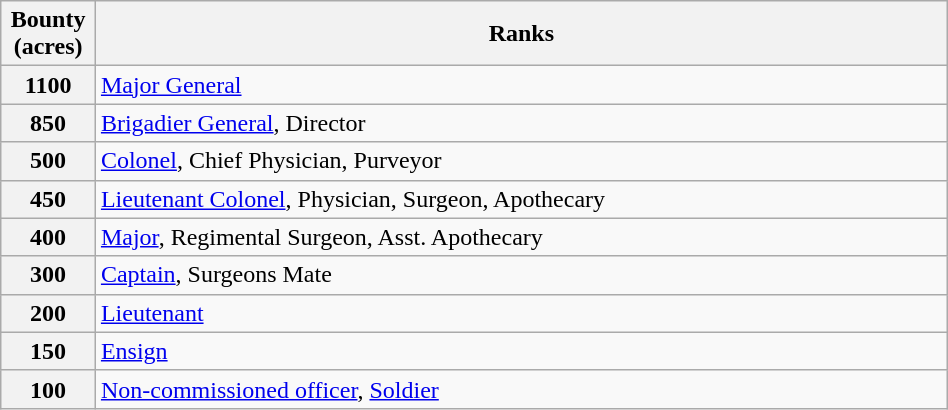<table class="wikitable" style="width:50%">
<tr>
<th width = 10%><strong>Bounty<br>(acres)</strong></th>
<th><strong>Ranks</strong></th>
</tr>
<tr ->
<th>1100</th>
<td><a href='#'>Major General</a></td>
</tr>
<tr ->
<th>850</th>
<td><a href='#'>Brigadier General</a>, Director</td>
</tr>
<tr ->
<th>500</th>
<td><a href='#'>Colonel</a>, Chief Physician, Purveyor</td>
</tr>
<tr ->
<th>450</th>
<td><a href='#'>Lieutenant Colonel</a>, Physician, Surgeon, Apothecary</td>
</tr>
<tr ->
<th>400</th>
<td><a href='#'>Major</a>, Regimental Surgeon, Asst. Apothecary</td>
</tr>
<tr ->
<th>300</th>
<td><a href='#'>Captain</a>, Surgeons Mate</td>
</tr>
<tr ->
<th>200</th>
<td><a href='#'>Lieutenant</a></td>
</tr>
<tr ->
<th>150</th>
<td><a href='#'>Ensign</a></td>
</tr>
<tr ->
<th>100</th>
<td><a href='#'>Non-commissioned officer</a>, <a href='#'>Soldier</a></td>
</tr>
</table>
